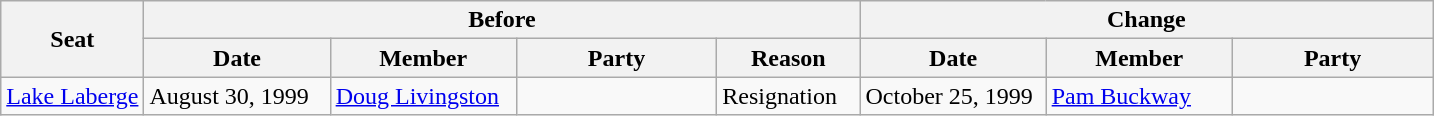<table class="wikitable" style="border: none;">
<tr>
<th rowspan="2" width="10%">Seat</th>
<th colspan="4" width="50%">Before</th>
<th colspan="3" width="40%">Change</th>
</tr>
<tr>
<th width="13%">Date</th>
<th width="13%">Member</th>
<th width="14%">Party</th>
<th width="10%">Reason</th>
<th width="13%">Date</th>
<th width="13%">Member</th>
<th width="14%">Party</th>
</tr>
<tr>
<td><a href='#'>Lake Laberge</a></td>
<td>August 30, 1999</td>
<td><a href='#'>Doug Livingston</a></td>
<td></td>
<td>Resignation</td>
<td>October 25, 1999</td>
<td><a href='#'>Pam Buckway</a></td>
<td></td>
</tr>
</table>
